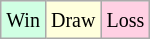<table class="wikitable">
<tr>
<td style="background-color: #d0ffe3;"><small>Win</small></td>
<td style="background-color: #ffffdd;"><small>Draw</small></td>
<td style="background-color: #ffd0e3;"><small>Loss</small></td>
</tr>
</table>
